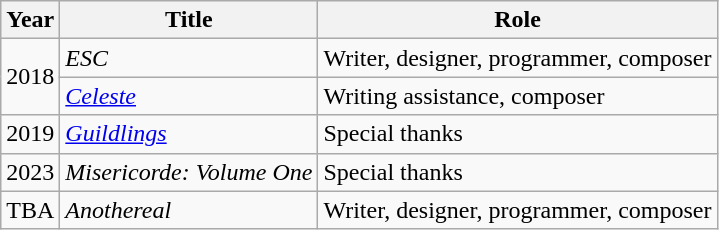<table class="wikitable">
<tr>
<th scope="col">Year</th>
<th scope="col">Title</th>
<th scope="col">Role</th>
</tr>
<tr>
<td rowspan="2">2018</td>
<td><em>ESC</em></td>
<td>Writer, designer, programmer, composer</td>
</tr>
<tr>
<td><em><a href='#'>Celeste</a></em></td>
<td>Writing assistance, composer</td>
</tr>
<tr>
<td>2019</td>
<td><em><a href='#'>Guildlings</a></em></td>
<td>Special thanks</td>
</tr>
<tr>
<td>2023</td>
<td><em>Misericorde: Volume One</em></td>
<td>Special thanks</td>
</tr>
<tr>
<td>TBA</td>
<td><em>Anothereal</em></td>
<td>Writer, designer, programmer, composer</td>
</tr>
</table>
